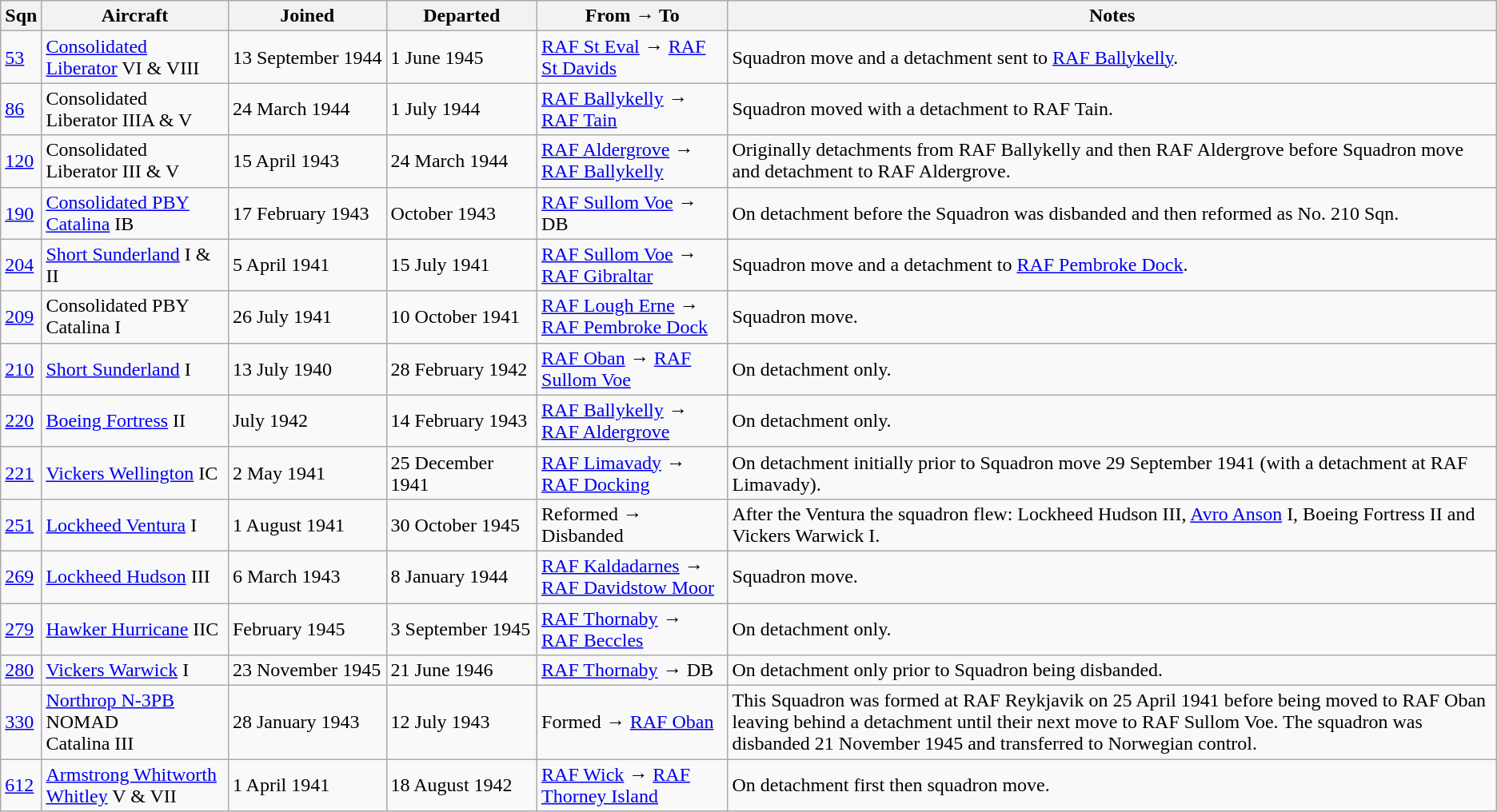<table class="wikitable sortable" border="1">
<tr>
<th>Sqn</th>
<th>Aircraft</th>
<th>Joined</th>
<th>Departed</th>
<th>From → To</th>
<th>Notes</th>
</tr>
<tr>
<td><a href='#'>53</a></td>
<td><a href='#'>Consolidated Liberator</a> VI & VIII</td>
<td>13 September 1944</td>
<td>1 June 1945</td>
<td><a href='#'>RAF St Eval</a> → <a href='#'>RAF St Davids</a></td>
<td>Squadron move and a detachment sent to <a href='#'>RAF Ballykelly</a>.</td>
</tr>
<tr>
<td><a href='#'>86</a></td>
<td>Consolidated Liberator IIIA & V</td>
<td>24 March 1944</td>
<td>1 July 1944</td>
<td><a href='#'>RAF Ballykelly</a> → <a href='#'>RAF Tain</a></td>
<td>Squadron moved with a detachment to RAF Tain.</td>
</tr>
<tr>
<td><a href='#'>120</a></td>
<td>Consolidated Liberator III & V</td>
<td>15 April 1943</td>
<td>24 March 1944</td>
<td><a href='#'>RAF Aldergrove</a> → <a href='#'>RAF Ballykelly</a></td>
<td>Originally detachments from RAF Ballykelly and then RAF Aldergrove before Squadron move and detachment to RAF Aldergrove.</td>
</tr>
<tr>
<td><a href='#'>190</a></td>
<td><a href='#'>Consolidated PBY Catalina</a> IB</td>
<td>17 February 1943</td>
<td>October 1943</td>
<td><a href='#'>RAF Sullom Voe</a> → DB</td>
<td>On detachment before the Squadron was disbanded and then reformed as No. 210 Sqn.</td>
</tr>
<tr>
<td><a href='#'>204</a></td>
<td><a href='#'>Short Sunderland</a> I & II</td>
<td>5 April 1941</td>
<td>15 July 1941</td>
<td><a href='#'>RAF Sullom Voe</a> → <a href='#'>RAF Gibraltar</a></td>
<td>Squadron move and a detachment to <a href='#'>RAF Pembroke Dock</a>.</td>
</tr>
<tr>
<td><a href='#'>209</a></td>
<td>Consolidated PBY Catalina I</td>
<td>26 July 1941</td>
<td>10 October 1941</td>
<td><a href='#'>RAF Lough Erne</a> → <a href='#'>RAF Pembroke Dock</a></td>
<td>Squadron move.</td>
</tr>
<tr>
<td><a href='#'>210</a></td>
<td><a href='#'>Short Sunderland</a> I</td>
<td>13 July 1940</td>
<td>28 February 1942</td>
<td><a href='#'>RAF Oban</a> → <a href='#'>RAF Sullom Voe</a></td>
<td>On detachment only.</td>
</tr>
<tr>
<td><a href='#'>220</a></td>
<td><a href='#'>Boeing Fortress</a> II</td>
<td>July 1942</td>
<td>14 February 1943</td>
<td><a href='#'>RAF Ballykelly</a> → <a href='#'>RAF Aldergrove</a></td>
<td>On detachment only.</td>
</tr>
<tr>
<td><a href='#'>221</a></td>
<td><a href='#'>Vickers Wellington</a> IC</td>
<td>2 May 1941</td>
<td>25 December 1941</td>
<td><a href='#'>RAF Limavady</a> → <a href='#'>RAF Docking</a></td>
<td>On detachment initially prior to Squadron move 29 September 1941 (with a detachment at RAF Limavady).</td>
</tr>
<tr>
<td><a href='#'>251</a></td>
<td><a href='#'>Lockheed Ventura</a> I</td>
<td>1 August 1941</td>
<td>30 October 1945</td>
<td>Reformed → Disbanded</td>
<td>After the Ventura the squadron flew: Lockheed Hudson III, <a href='#'>Avro Anson</a> I, Boeing Fortress II and Vickers Warwick I.</td>
</tr>
<tr>
<td><a href='#'>269</a></td>
<td><a href='#'>Lockheed Hudson</a> III</td>
<td>6 March 1943</td>
<td>8 January 1944</td>
<td><a href='#'>RAF Kaldadarnes</a> → <a href='#'>RAF Davidstow Moor</a></td>
<td>Squadron move.</td>
</tr>
<tr>
<td><a href='#'>279</a></td>
<td><a href='#'>Hawker Hurricane</a> IIC</td>
<td>February 1945</td>
<td>3 September 1945</td>
<td><a href='#'>RAF Thornaby</a> → <a href='#'>RAF Beccles</a></td>
<td>On detachment only.</td>
</tr>
<tr>
<td><a href='#'>280</a></td>
<td><a href='#'>Vickers Warwick</a> I</td>
<td>23 November 1945</td>
<td>21 June 1946</td>
<td><a href='#'>RAF Thornaby</a> → DB</td>
<td>On detachment only prior to Squadron being disbanded.</td>
</tr>
<tr>
<td><a href='#'>330</a></td>
<td><a href='#'>Northrop N-3PB</a> NOMAD <br> Catalina III</td>
<td>28 January 1943</td>
<td>12 July 1943</td>
<td>Formed → <a href='#'>RAF Oban</a></td>
<td>This Squadron was formed at RAF Reykjavik on 25 April 1941 before being moved to RAF Oban leaving behind a detachment until their next move to RAF Sullom Voe. The squadron was disbanded 21 November 1945 and transferred to Norwegian control.</td>
</tr>
<tr>
<td><a href='#'>612</a></td>
<td><a href='#'>Armstrong Whitworth Whitley</a> V & VII</td>
<td>1 April 1941</td>
<td>18 August 1942</td>
<td><a href='#'>RAF Wick</a> → <a href='#'>RAF Thorney Island</a></td>
<td>On detachment first then squadron move.</td>
</tr>
</table>
